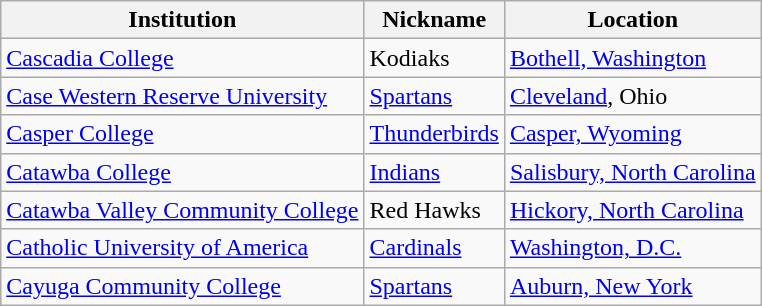<table class="wikitable">
<tr>
<th>Institution</th>
<th>Nickname</th>
<th>Location</th>
</tr>
<tr>
<td><a href='#'>Cascadia College</a></td>
<td>Kodiaks</td>
<td><a href='#'>Bothell, Washington</a></td>
</tr>
<tr>
<td><a href='#'>Case Western Reserve University</a></td>
<td><a href='#'>Spartans</a></td>
<td><a href='#'>Cleveland</a>, Ohio</td>
</tr>
<tr>
<td><a href='#'>Casper College</a></td>
<td><a href='#'>Thunderbirds</a></td>
<td><a href='#'>Casper, Wyoming</a></td>
</tr>
<tr>
<td><a href='#'>Catawba College</a></td>
<td><a href='#'>Indians</a></td>
<td><a href='#'>Salisbury, North Carolina</a></td>
</tr>
<tr>
<td><a href='#'>Catawba Valley Community College</a></td>
<td>Red Hawks</td>
<td><a href='#'>Hickory, North Carolina</a></td>
</tr>
<tr>
<td><a href='#'>Catholic University of America</a></td>
<td><a href='#'>Cardinals</a></td>
<td><a href='#'>Washington, D.C.</a></td>
</tr>
<tr>
<td><a href='#'>Cayuga Community College</a></td>
<td><a href='#'>Spartans</a></td>
<td><a href='#'>Auburn, New York</a></td>
</tr>
</table>
